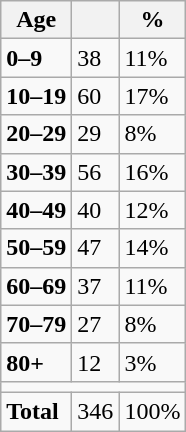<table class="wikitable">
<tr>
<th>Age</th>
<th></th>
<th>%</th>
</tr>
<tr>
<td><strong>0–9</strong></td>
<td>38</td>
<td>11%</td>
</tr>
<tr>
<td><strong>10–19</strong></td>
<td>60</td>
<td>17%</td>
</tr>
<tr>
<td><strong>20–29</strong></td>
<td>29</td>
<td>8%</td>
</tr>
<tr>
<td><strong>30–39</strong></td>
<td>56</td>
<td>16%</td>
</tr>
<tr>
<td><strong>40–49</strong></td>
<td>40</td>
<td>12%</td>
</tr>
<tr>
<td><strong>50–59</strong></td>
<td>47</td>
<td>14%</td>
</tr>
<tr>
<td><strong>60–69</strong></td>
<td>37</td>
<td>11%</td>
</tr>
<tr>
<td><strong>70–79</strong></td>
<td>27</td>
<td>8%</td>
</tr>
<tr>
<td><strong>80+</strong></td>
<td>12</td>
<td>3%</td>
</tr>
<tr>
<td colspan="3"></td>
</tr>
<tr>
<td><strong>Total</strong></td>
<td>346</td>
<td>100%</td>
</tr>
</table>
